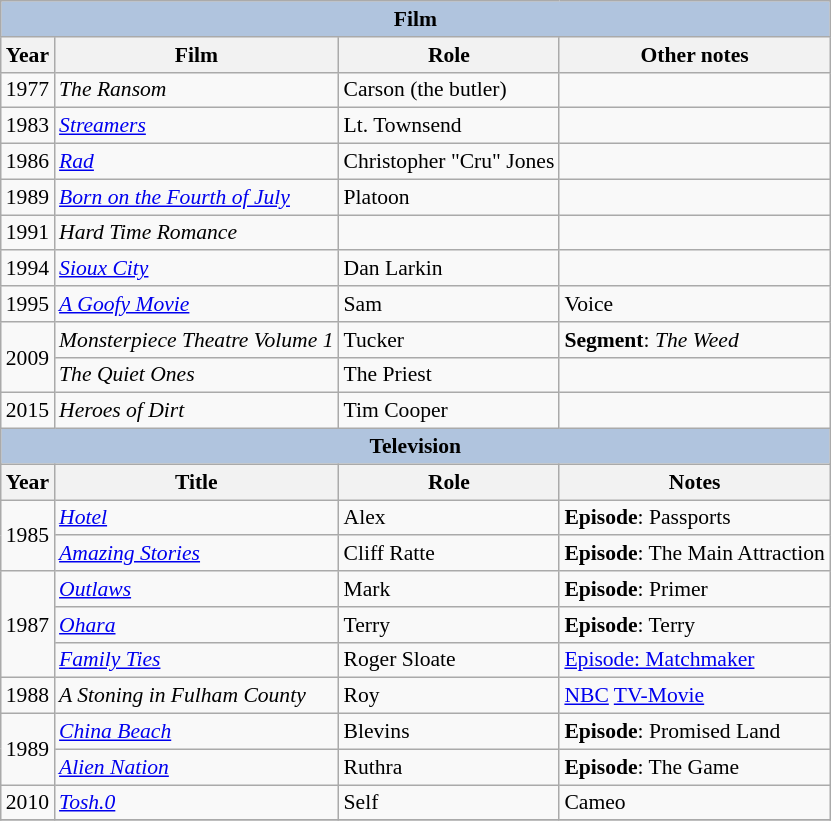<table class="wikitable" style="font-size: 90%;">
<tr>
<th colspan="4" style="background: LightSteelBlue;">Film</th>
</tr>
<tr>
<th>Year</th>
<th>Film</th>
<th>Role</th>
<th>Other notes</th>
</tr>
<tr>
<td>1977</td>
<td><em>The Ransom</em></td>
<td>Carson (the butler)</td>
<td></td>
</tr>
<tr>
<td>1983</td>
<td><em><a href='#'>Streamers</a></em></td>
<td>Lt. Townsend</td>
<td></td>
</tr>
<tr>
<td>1986</td>
<td><em><a href='#'>Rad</a></em></td>
<td>Christopher "Cru" Jones</td>
<td></td>
</tr>
<tr>
<td>1989</td>
<td><em><a href='#'>Born on the Fourth of July</a></em></td>
<td>Platoon</td>
<td></td>
</tr>
<tr>
<td>1991</td>
<td><em>Hard Time Romance</em></td>
<td></td>
<td></td>
</tr>
<tr>
<td>1994</td>
<td><em><a href='#'>Sioux City</a></em></td>
<td>Dan Larkin</td>
<td></td>
</tr>
<tr>
<td>1995</td>
<td><em><a href='#'>A Goofy Movie</a></em></td>
<td>Sam</td>
<td>Voice</td>
</tr>
<tr>
<td rowspan="2">2009</td>
<td><em>Monsterpiece Theatre Volume 1</em></td>
<td>Tucker</td>
<td><strong>Segment</strong>: <em>The Weed</em></td>
</tr>
<tr>
<td><em>The Quiet Ones</em></td>
<td>The Priest</td>
<td></td>
</tr>
<tr>
<td>2015</td>
<td><em>Heroes of Dirt</em></td>
<td>Tim Cooper</td>
<td></td>
</tr>
<tr>
<th colspan="4" style="background: LightSteelBlue;">Television</th>
</tr>
<tr>
<th>Year</th>
<th>Title</th>
<th>Role</th>
<th>Notes</th>
</tr>
<tr>
<td rowspan="2">1985</td>
<td><em><a href='#'>Hotel</a></em></td>
<td>Alex</td>
<td><strong>Episode</strong>: Passports</td>
</tr>
<tr>
<td><em><a href='#'>Amazing Stories</a></em></td>
<td>Cliff Ratte</td>
<td><strong>Episode</strong>: The Main Attraction</td>
</tr>
<tr>
<td rowspan="3">1987</td>
<td><em><a href='#'>Outlaws</a></em></td>
<td>Mark</td>
<td><strong>Episode</strong>: Primer</td>
</tr>
<tr>
<td><em><a href='#'>Ohara</a></em></td>
<td>Terry</td>
<td><strong>Episode</strong>: Terry</td>
</tr>
<tr>
<td><em><a href='#'>Family Ties</a></em></td>
<td>Roger Sloate</td>
<td><a href='#'>Episode: Matchmaker</a></td>
</tr>
<tr>
<td>1988</td>
<td><em>A Stoning in Fulham County</em></td>
<td>Roy</td>
<td><a href='#'>NBC</a> <a href='#'>TV-Movie</a></td>
</tr>
<tr>
<td rowspan="2">1989</td>
<td><em><a href='#'>China Beach</a></em></td>
<td>Blevins</td>
<td><strong>Episode</strong>: Promised Land</td>
</tr>
<tr>
<td><em><a href='#'>Alien Nation</a></em></td>
<td>Ruthra</td>
<td><strong>Episode</strong>: The Game</td>
</tr>
<tr>
<td>2010</td>
<td><em><a href='#'>Tosh.0</a></em></td>
<td>Self</td>
<td>Cameo</td>
</tr>
<tr>
</tr>
</table>
